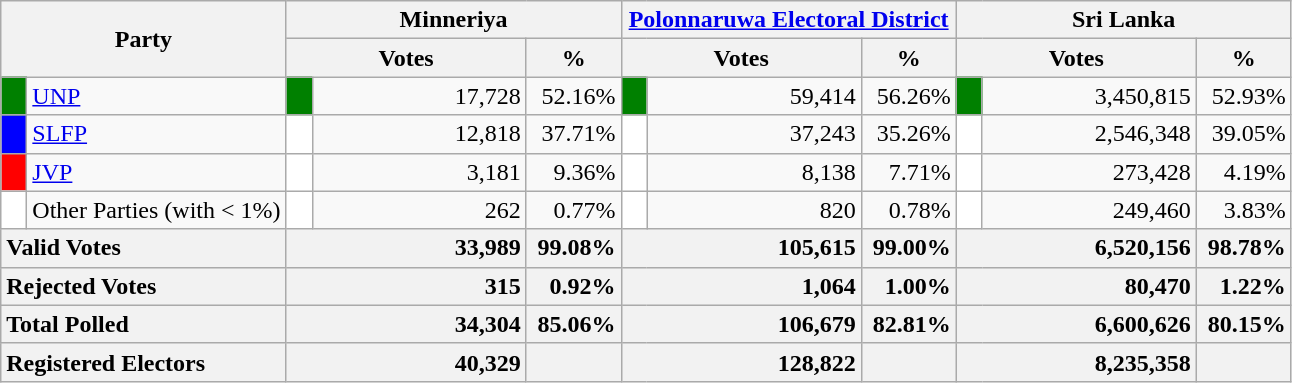<table class="wikitable">
<tr>
<th colspan="2" width="144px"rowspan="2">Party</th>
<th colspan="3" width="216px">Minneriya</th>
<th colspan="3" width="216px"><a href='#'>Polonnaruwa Electoral District</a></th>
<th colspan="3" width="216px">Sri Lanka</th>
</tr>
<tr>
<th colspan="2" width="144px">Votes</th>
<th>%</th>
<th colspan="2" width="144px">Votes</th>
<th>%</th>
<th colspan="2" width="144px">Votes</th>
<th>%</th>
</tr>
<tr>
<td style="background-color:green;" width="10px"></td>
<td style="text-align:left;"><a href='#'>UNP</a></td>
<td style="background-color:green;" width="10px"></td>
<td style="text-align:right;">17,728</td>
<td style="text-align:right;">52.16%</td>
<td style="background-color:green;" width="10px"></td>
<td style="text-align:right;">59,414</td>
<td style="text-align:right;">56.26%</td>
<td style="background-color:green;" width="10px"></td>
<td style="text-align:right;">3,450,815</td>
<td style="text-align:right;">52.93%</td>
</tr>
<tr>
<td style="background-color:blue;" width="10px"></td>
<td style="text-align:left;"><a href='#'>SLFP</a></td>
<td style="background-color:white;" width="10px"></td>
<td style="text-align:right;">12,818</td>
<td style="text-align:right;">37.71%</td>
<td style="background-color:white;" width="10px"></td>
<td style="text-align:right;">37,243</td>
<td style="text-align:right;">35.26%</td>
<td style="background-color:white;" width="10px"></td>
<td style="text-align:right;">2,546,348</td>
<td style="text-align:right;">39.05%</td>
</tr>
<tr>
<td style="background-color:red;" width="10px"></td>
<td style="text-align:left;"><a href='#'>JVP</a></td>
<td style="background-color:white;" width="10px"></td>
<td style="text-align:right;">3,181</td>
<td style="text-align:right;">9.36%</td>
<td style="background-color:white;" width="10px"></td>
<td style="text-align:right;">8,138</td>
<td style="text-align:right;">7.71%</td>
<td style="background-color:white;" width="10px"></td>
<td style="text-align:right;">273,428</td>
<td style="text-align:right;">4.19%</td>
</tr>
<tr>
<td style="background-color:white;" width="10px"></td>
<td style="text-align:left;">Other Parties (with < 1%)</td>
<td style="background-color:white;" width="10px"></td>
<td style="text-align:right;">262</td>
<td style="text-align:right;">0.77%</td>
<td style="background-color:white;" width="10px"></td>
<td style="text-align:right;">820</td>
<td style="text-align:right;">0.78%</td>
<td style="background-color:white;" width="10px"></td>
<td style="text-align:right;">249,460</td>
<td style="text-align:right;">3.83%</td>
</tr>
<tr>
<th colspan="2" width="144px"style="text-align:left;">Valid Votes</th>
<th style="text-align:right;"colspan="2" width="144px">33,989</th>
<th style="text-align:right;">99.08%</th>
<th style="text-align:right;"colspan="2" width="144px">105,615</th>
<th style="text-align:right;">99.00%</th>
<th style="text-align:right;"colspan="2" width="144px">6,520,156</th>
<th style="text-align:right;">98.78%</th>
</tr>
<tr>
<th colspan="2" width="144px"style="text-align:left;">Rejected Votes</th>
<th style="text-align:right;"colspan="2" width="144px">315</th>
<th style="text-align:right;">0.92%</th>
<th style="text-align:right;"colspan="2" width="144px">1,064</th>
<th style="text-align:right;">1.00%</th>
<th style="text-align:right;"colspan="2" width="144px">80,470</th>
<th style="text-align:right;">1.22%</th>
</tr>
<tr>
<th colspan="2" width="144px"style="text-align:left;">Total Polled</th>
<th style="text-align:right;"colspan="2" width="144px">34,304</th>
<th style="text-align:right;">85.06%</th>
<th style="text-align:right;"colspan="2" width="144px">106,679</th>
<th style="text-align:right;">82.81%</th>
<th style="text-align:right;"colspan="2" width="144px">6,600,626</th>
<th style="text-align:right;">80.15%</th>
</tr>
<tr>
<th colspan="2" width="144px"style="text-align:left;">Registered Electors</th>
<th style="text-align:right;"colspan="2" width="144px">40,329</th>
<th></th>
<th style="text-align:right;"colspan="2" width="144px">128,822</th>
<th></th>
<th style="text-align:right;"colspan="2" width="144px">8,235,358</th>
<th></th>
</tr>
</table>
